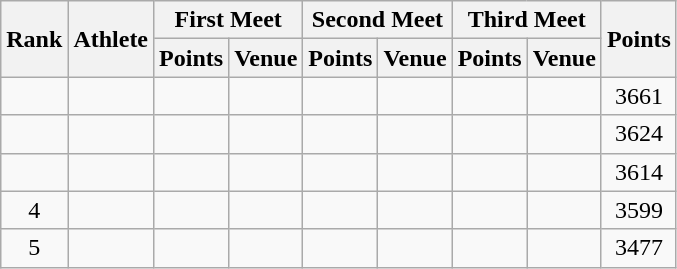<table class="wikitable" style=" text-align:center; width="95%">
<tr>
<th rowspan="2">Rank</th>
<th rowspan="2">Athlete</th>
<th colspan="2">First Meet</th>
<th colspan="2">Second Meet</th>
<th colspan="2">Third Meet</th>
<th rowspan="2">Points</th>
</tr>
<tr>
<th>Points</th>
<th>Venue</th>
<th>Points</th>
<th>Venue</th>
<th>Points</th>
<th>Venue</th>
</tr>
<tr>
<td></td>
<td align=left></td>
<td></td>
<td></td>
<td></td>
<td></td>
<td></td>
<td></td>
<td>3661</td>
</tr>
<tr>
<td></td>
<td align=left></td>
<td></td>
<td></td>
<td></td>
<td></td>
<td></td>
<td></td>
<td>3624</td>
</tr>
<tr>
<td></td>
<td align=left></td>
<td></td>
<td></td>
<td></td>
<td></td>
<td></td>
<td></td>
<td>3614</td>
</tr>
<tr>
<td>4</td>
<td align=left></td>
<td></td>
<td></td>
<td></td>
<td></td>
<td></td>
<td></td>
<td>3599</td>
</tr>
<tr>
<td>5</td>
<td align=left></td>
<td></td>
<td></td>
<td></td>
<td></td>
<td></td>
<td></td>
<td>3477</td>
</tr>
</table>
